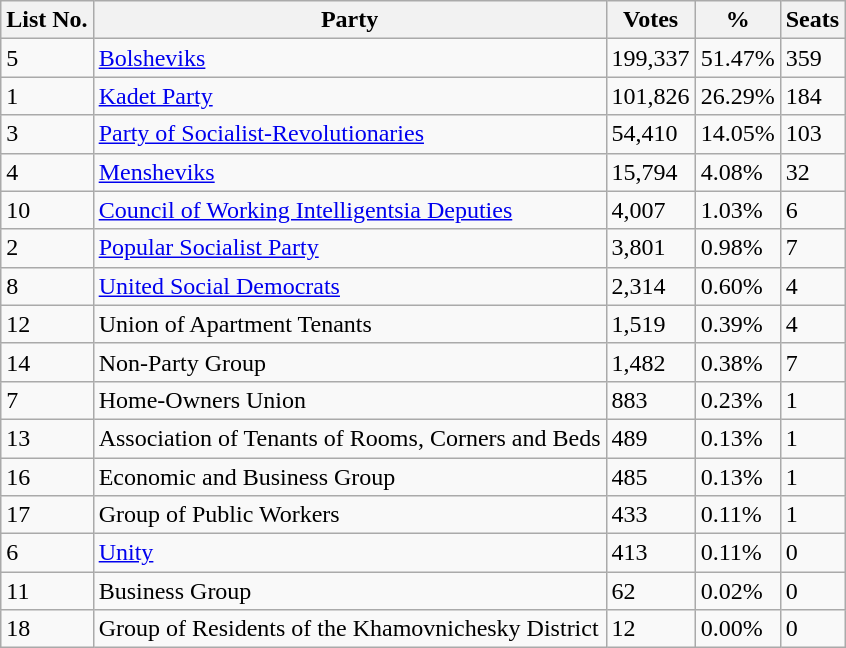<table class="wikitable sortable">
<tr>
<th>List No.</th>
<th>Party</th>
<th>Votes</th>
<th>%</th>
<th>Seats</th>
</tr>
<tr>
<td>5</td>
<td><a href='#'>Bolsheviks</a></td>
<td>199,337</td>
<td>51.47%</td>
<td>359</td>
</tr>
<tr>
<td>1</td>
<td><a href='#'>Kadet Party</a></td>
<td>101,826</td>
<td>26.29%</td>
<td>184</td>
</tr>
<tr>
<td>3</td>
<td><a href='#'>Party of Socialist-Revolutionaries</a></td>
<td>54,410</td>
<td>14.05%</td>
<td>103</td>
</tr>
<tr>
<td>4</td>
<td><a href='#'>Mensheviks</a></td>
<td>15,794</td>
<td>4.08%</td>
<td>32</td>
</tr>
<tr>
<td>10</td>
<td><a href='#'>Council of Working Intelligentsia Deputies</a></td>
<td>4,007</td>
<td>1.03%</td>
<td>6</td>
</tr>
<tr>
<td>2</td>
<td><a href='#'>Popular Socialist Party</a></td>
<td>3,801</td>
<td>0.98%</td>
<td>7</td>
</tr>
<tr>
<td>8</td>
<td><a href='#'>United Social Democrats</a></td>
<td>2,314</td>
<td>0.60%</td>
<td>4</td>
</tr>
<tr>
<td>12</td>
<td>Union of Apartment Tenants</td>
<td>1,519</td>
<td>0.39%</td>
<td>4</td>
</tr>
<tr>
<td>14</td>
<td>Non-Party Group</td>
<td>1,482</td>
<td>0.38%</td>
<td>7</td>
</tr>
<tr>
<td>7</td>
<td>Home-Owners Union</td>
<td>883</td>
<td>0.23%</td>
<td>1</td>
</tr>
<tr>
<td>13</td>
<td>Association of Tenants of Rooms, Corners and Beds</td>
<td>489</td>
<td>0.13%</td>
<td>1</td>
</tr>
<tr>
<td>16</td>
<td>Economic and Business Group</td>
<td>485</td>
<td>0.13%</td>
<td>1</td>
</tr>
<tr>
<td>17</td>
<td>Group of Public Workers</td>
<td>433</td>
<td>0.11%</td>
<td>1</td>
</tr>
<tr>
<td>6</td>
<td><a href='#'>Unity</a></td>
<td>413</td>
<td>0.11%</td>
<td>0</td>
</tr>
<tr>
<td>11</td>
<td>Business Group</td>
<td>62</td>
<td>0.02%</td>
<td>0</td>
</tr>
<tr>
<td>18</td>
<td>Group of Residents of the Khamovnichesky District</td>
<td>12</td>
<td>0.00%</td>
<td>0</td>
</tr>
</table>
